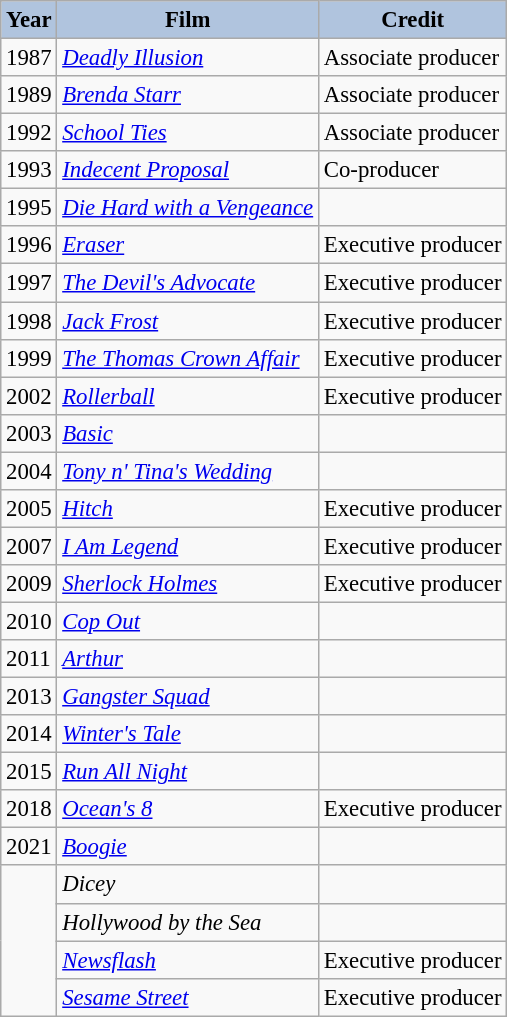<table class="wikitable" style="font-size:95%;">
<tr>
<th style="background:#B0C4DE;">Year</th>
<th style="background:#B0C4DE;">Film</th>
<th style="background:#B0C4DE;">Credit</th>
</tr>
<tr>
<td>1987</td>
<td><em><a href='#'>Deadly Illusion</a></em></td>
<td>Associate producer</td>
</tr>
<tr>
<td>1989</td>
<td><em><a href='#'>Brenda Starr</a></em></td>
<td>Associate producer</td>
</tr>
<tr>
<td>1992</td>
<td><em><a href='#'>School Ties</a></em></td>
<td>Associate producer</td>
</tr>
<tr>
<td>1993</td>
<td><em><a href='#'>Indecent Proposal</a></em></td>
<td>Co-producer</td>
</tr>
<tr>
<td>1995</td>
<td><em><a href='#'>Die Hard with a Vengeance</a></em></td>
<td></td>
</tr>
<tr>
<td>1996</td>
<td><em><a href='#'>Eraser</a></em></td>
<td>Executive producer</td>
</tr>
<tr>
<td>1997</td>
<td><em><a href='#'>The Devil's Advocate</a></em></td>
<td>Executive producer</td>
</tr>
<tr>
<td>1998</td>
<td><em><a href='#'>Jack Frost</a></em></td>
<td>Executive producer</td>
</tr>
<tr>
<td>1999</td>
<td><em><a href='#'>The Thomas Crown Affair</a></em></td>
<td>Executive producer</td>
</tr>
<tr>
<td>2002</td>
<td><em><a href='#'>Rollerball</a></em></td>
<td>Executive producer</td>
</tr>
<tr>
<td>2003</td>
<td><em><a href='#'>Basic</a></em></td>
<td></td>
</tr>
<tr>
<td>2004</td>
<td><em><a href='#'>Tony n' Tina's Wedding</a></em></td>
<td></td>
</tr>
<tr>
<td>2005</td>
<td><em><a href='#'>Hitch</a></em></td>
<td>Executive producer</td>
</tr>
<tr>
<td>2007</td>
<td><em><a href='#'>I Am Legend</a></em></td>
<td>Executive producer</td>
</tr>
<tr>
<td>2009</td>
<td><em><a href='#'>Sherlock Holmes</a></em></td>
<td>Executive producer</td>
</tr>
<tr>
<td>2010</td>
<td><em><a href='#'>Cop Out</a></em></td>
<td></td>
</tr>
<tr>
<td>2011</td>
<td><em><a href='#'>Arthur</a></em></td>
<td></td>
</tr>
<tr>
<td>2013</td>
<td><em><a href='#'>Gangster Squad</a></em></td>
<td></td>
</tr>
<tr>
<td>2014</td>
<td><em><a href='#'>Winter's Tale</a></em></td>
<td></td>
</tr>
<tr>
<td>2015</td>
<td><em><a href='#'>Run All Night</a></em></td>
<td></td>
</tr>
<tr>
<td>2018</td>
<td><em><a href='#'>Ocean's 8</a></em></td>
<td>Executive producer</td>
</tr>
<tr>
<td>2021</td>
<td><em><a href='#'>Boogie</a></em></td>
<td></td>
</tr>
<tr>
<td rowspan="4" style="text-align:center;"></td>
<td><em>Dicey</em></td>
<td></td>
</tr>
<tr>
<td><em>Hollywood by the Sea</em></td>
<td></td>
</tr>
<tr>
<td><em><a href='#'>Newsflash</a></em></td>
<td>Executive producer</td>
</tr>
<tr>
<td><em><a href='#'>Sesame Street</a></em></td>
<td>Executive producer</td>
</tr>
</table>
